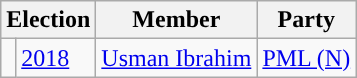<table class="wikitable">
<tr>
<th colspan="2">Election</th>
<th>Member</th>
<th>Party</th>
</tr>
<tr>
<td style="background-color: "></td>
<td><a href='#'>2018</a></td>
<td><a href='#'>Usman Ibrahim</a></td>
<td><a href='#'>PML (N)</a></td>
</tr>
</table>
